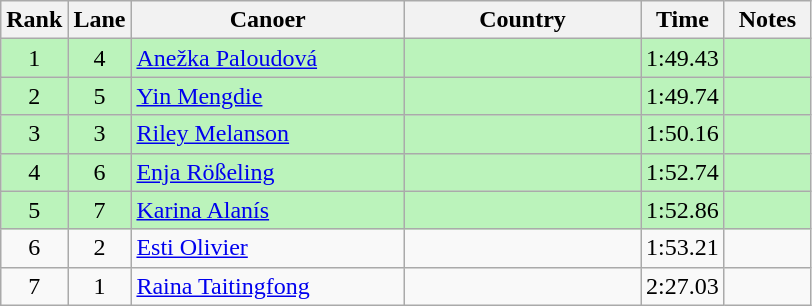<table class="wikitable" style="text-align:center;">
<tr>
<th width=30>Rank</th>
<th width=30>Lane</th>
<th width=175>Canoer</th>
<th width=150>Country</th>
<th width=30>Time</th>
<th width=50>Notes</th>
</tr>
<tr bgcolor="#bbf3bb">
<td>1</td>
<td>4</td>
<td align=left><a href='#'>Anežka Paloudová</a></td>
<td align=left></td>
<td>1:49.43</td>
<td></td>
</tr>
<tr bgcolor="#bbf3bb">
<td>2</td>
<td>5</td>
<td align=left><a href='#'>Yin Mengdie</a></td>
<td align=left></td>
<td>1:49.74</td>
<td></td>
</tr>
<tr bgcolor="#bbf3bb">
<td>3</td>
<td>3</td>
<td align=left><a href='#'>Riley Melanson</a></td>
<td align=left></td>
<td>1:50.16</td>
<td></td>
</tr>
<tr bgcolor="#bbf3bb">
<td>4</td>
<td>6</td>
<td align=left><a href='#'>Enja Rößeling</a></td>
<td align=left></td>
<td>1:52.74</td>
<td></td>
</tr>
<tr bgcolor="#bbf3bb">
<td>5</td>
<td>7</td>
<td align=left><a href='#'>Karina Alanís</a></td>
<td align=left></td>
<td>1:52.86</td>
<td></td>
</tr>
<tr>
<td>6</td>
<td>2</td>
<td align=left><a href='#'>Esti Olivier</a></td>
<td align=left></td>
<td>1:53.21</td>
<td></td>
</tr>
<tr>
<td>7</td>
<td>1</td>
<td align=left><a href='#'>Raina Taitingfong</a></td>
<td align=left></td>
<td>2:27.03</td>
<td></td>
</tr>
</table>
